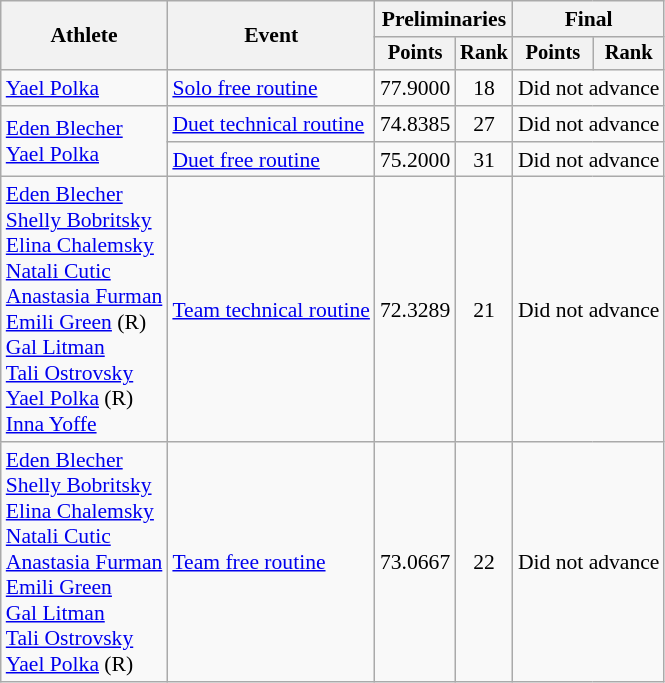<table class=wikitable style="font-size:90%">
<tr>
<th rowspan="2">Athlete</th>
<th rowspan="2">Event</th>
<th colspan="2">Preliminaries</th>
<th colspan="2">Final</th>
</tr>
<tr style="font-size:95%">
<th>Points</th>
<th>Rank</th>
<th>Points</th>
<th>Rank</th>
</tr>
<tr align=center>
<td align=left><a href='#'>Yael Polka</a></td>
<td align=left><a href='#'>Solo free routine</a></td>
<td>77.9000</td>
<td>18</td>
<td colspan=2>Did not advance</td>
</tr>
<tr align=center>
<td align=left rowspan=2><a href='#'>Eden Blecher</a><br><a href='#'>Yael Polka</a></td>
<td align=left><a href='#'>Duet technical routine</a></td>
<td>74.8385</td>
<td>27</td>
<td colspan=2>Did not advance</td>
</tr>
<tr align=center>
<td align=left><a href='#'>Duet free routine</a></td>
<td>75.2000</td>
<td>31</td>
<td colspan=2>Did not advance</td>
</tr>
<tr align=center>
<td align=left><a href='#'>Eden Blecher</a><br><a href='#'>Shelly Bobritsky</a><br><a href='#'>Elina Chalemsky</a><br><a href='#'>Natali Cutic</a><br><a href='#'>Anastasia Furman</a><br><a href='#'>Emili Green</a> (R)<br><a href='#'>Gal Litman</a><br><a href='#'>Tali Ostrovsky</a><br><a href='#'>Yael Polka</a> (R)<br><a href='#'>Inna Yoffe</a></td>
<td align=left><a href='#'>Team technical routine</a></td>
<td>72.3289</td>
<td>21</td>
<td colspan=2>Did not advance</td>
</tr>
<tr align=center>
<td align=left><a href='#'>Eden Blecher</a><br><a href='#'>Shelly Bobritsky</a><br><a href='#'>Elina Chalemsky</a><br><a href='#'>Natali Cutic</a><br><a href='#'>Anastasia Furman</a><br><a href='#'>Emili Green</a><br><a href='#'>Gal Litman</a><br><a href='#'>Tali Ostrovsky</a><br><a href='#'>Yael Polka</a> (R)</td>
<td align=left><a href='#'>Team free routine</a></td>
<td>73.0667</td>
<td>22</td>
<td colspan=2>Did not advance</td>
</tr>
</table>
